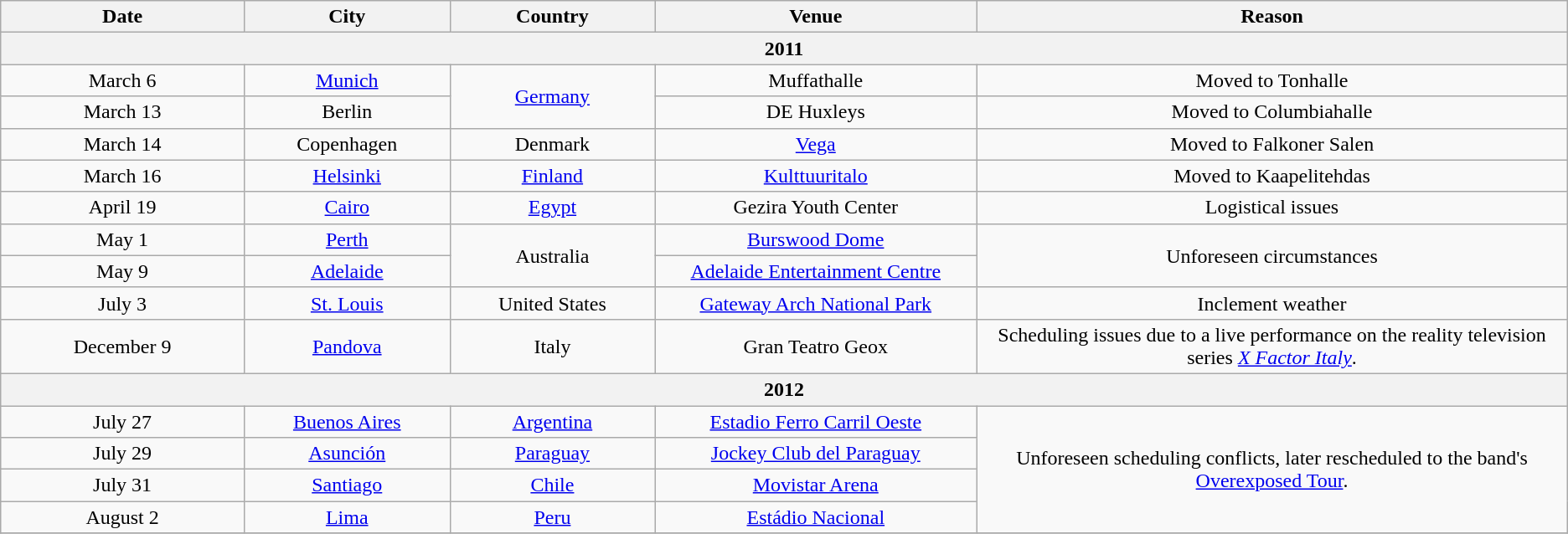<table class="wikitable" style="text-align:center;">
<tr>
<th scope="col" style="width:12em;">Date</th>
<th scope="col" style="width:10em;">City</th>
<th scope="col" style="width:10em;">Country</th>
<th scope="col" style="width:16em;">Venue</th>
<th scope="col" style="width:30em;">Reason</th>
</tr>
<tr>
<th colspan="5"><strong>2011</strong></th>
</tr>
<tr>
<td>March 6</td>
<td><a href='#'>Munich</a></td>
<td rowspan="2"><a href='#'>Germany</a></td>
<td>Muffathalle</td>
<td>Moved to Tonhalle</td>
</tr>
<tr>
<td>March 13</td>
<td>Berlin</td>
<td>DE Huxleys</td>
<td>Moved to Columbiahalle</td>
</tr>
<tr>
<td>March 14</td>
<td>Copenhagen</td>
<td>Denmark</td>
<td><a href='#'>Vega</a></td>
<td>Moved to Falkoner Salen</td>
</tr>
<tr>
<td>March 16</td>
<td><a href='#'>Helsinki</a></td>
<td><a href='#'>Finland</a></td>
<td><a href='#'>Kulttuuritalo</a></td>
<td>Moved to Kaapelitehdas</td>
</tr>
<tr>
<td>April 19</td>
<td><a href='#'>Cairo</a></td>
<td><a href='#'>Egypt</a></td>
<td>Gezira Youth Center</td>
<td>Logistical issues</td>
</tr>
<tr>
<td>May 1</td>
<td><a href='#'>Perth</a></td>
<td rowspan="2">Australia</td>
<td><a href='#'>Burswood Dome</a></td>
<td rowspan="2">Unforeseen circumstances</td>
</tr>
<tr>
<td>May 9</td>
<td><a href='#'>Adelaide</a></td>
<td><a href='#'>Adelaide Entertainment Centre</a></td>
</tr>
<tr>
<td>July 3</td>
<td><a href='#'>St. Louis</a></td>
<td>United States</td>
<td><a href='#'>Gateway Arch National Park</a></td>
<td>Inclement weather</td>
</tr>
<tr>
<td>December 9</td>
<td><a href='#'>Pandova</a></td>
<td>Italy</td>
<td>Gran Teatro Geox</td>
<td>Scheduling issues due to a live performance on the reality television series <em><a href='#'>X Factor Italy</a></em>.</td>
</tr>
<tr>
<th colspan="5"><strong>2012</strong></th>
</tr>
<tr>
<td>July 27</td>
<td><a href='#'>Buenos Aires</a></td>
<td><a href='#'>Argentina</a></td>
<td><a href='#'>Estadio Ferro Carril Oeste</a></td>
<td rowspan="4">Unforeseen scheduling conflicts, later rescheduled to the band's <a href='#'>Overexposed Tour</a>.</td>
</tr>
<tr>
<td>July 29</td>
<td><a href='#'>Asunción</a></td>
<td><a href='#'>Paraguay</a></td>
<td><a href='#'>Jockey Club del Paraguay</a></td>
</tr>
<tr>
<td>July 31</td>
<td><a href='#'>Santiago</a></td>
<td><a href='#'>Chile</a></td>
<td><a href='#'>Movistar Arena</a></td>
</tr>
<tr>
<td>August 2</td>
<td><a href='#'>Lima</a></td>
<td><a href='#'>Peru</a></td>
<td><a href='#'>Estádio Nacional</a></td>
</tr>
<tr>
</tr>
</table>
